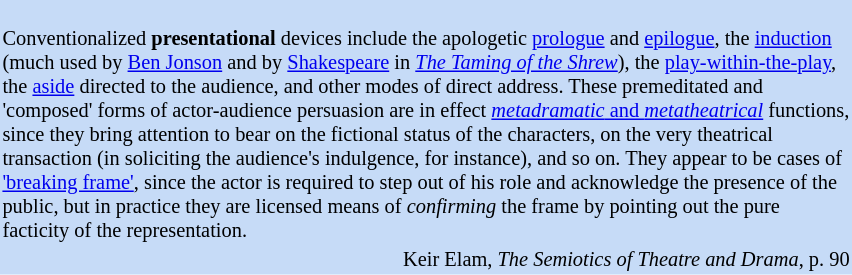<table class="toccolours" style="float: right; margin-left: 1em; margin-right: 1em; font-size: 85%; background:#c6dbf7; color:black; width:45em; max-width: 45%;" cellspacing="1">
<tr>
<td style="text-align: left;"><br>Conventionalized <strong>presentational</strong> devices include the apologetic <a href='#'>prologue</a> and <a href='#'>epilogue</a>, the <a href='#'>induction</a> (much used by <a href='#'>Ben Jonson</a> and by <a href='#'>Shakespeare</a> in <em><a href='#'>The Taming of the Shrew</a></em>), the <a href='#'>play-within-the-play</a>, the <a href='#'>aside</a> directed to the audience, and other modes of direct address. These premeditated and 'composed' forms of actor-audience persuasion are in effect <a href='#'><em>metadramatic</em> and <em>metatheatrical</em></a> functions, since they bring attention to bear on the fictional status of the characters, on the very theatrical transaction (in soliciting the audience's indulgence, for instance), and so on. They appear to be cases of <a href='#'>'breaking frame'</a>, since the actor is required to step out of his role and acknowledge the presence of the public, but in practice they are licensed means of <em>confirming</em> the frame by pointing out the pure facticity of the representation.</td>
</tr>
<tr>
<td style="text-align: right;">Keir Elam, <em>The Semiotics of Theatre and Drama</em>, p. 90</td>
</tr>
</table>
